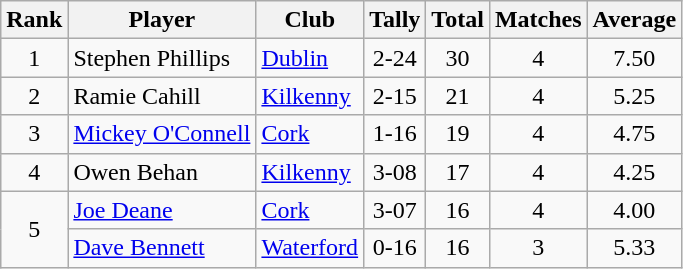<table class="wikitable">
<tr>
<th>Rank</th>
<th>Player</th>
<th>Club</th>
<th>Tally</th>
<th>Total</th>
<th>Matches</th>
<th>Average</th>
</tr>
<tr>
<td rowspan=1 align=center>1</td>
<td>Stephen Phillips</td>
<td><a href='#'>Dublin</a></td>
<td align=center>2-24</td>
<td align=center>30</td>
<td align=center>4</td>
<td align=center>7.50</td>
</tr>
<tr>
<td rowspan=1 align=center>2</td>
<td>Ramie Cahill</td>
<td><a href='#'>Kilkenny</a></td>
<td align=center>2-15</td>
<td align=center>21</td>
<td align=center>4</td>
<td align=center>5.25</td>
</tr>
<tr>
<td rowspan=1 align=center>3</td>
<td><a href='#'>Mickey O'Connell</a></td>
<td><a href='#'>Cork</a></td>
<td align=center>1-16</td>
<td align=center>19</td>
<td align=center>4</td>
<td align=center>4.75</td>
</tr>
<tr>
<td rowspan=1 align=center>4</td>
<td>Owen Behan</td>
<td><a href='#'>Kilkenny</a></td>
<td align=center>3-08</td>
<td align=center>17</td>
<td align=center>4</td>
<td align=center>4.25</td>
</tr>
<tr>
<td rowspan=2 align=center>5</td>
<td><a href='#'>Joe Deane</a></td>
<td><a href='#'>Cork</a></td>
<td align=center>3-07</td>
<td align=center>16</td>
<td align=center>4</td>
<td align=center>4.00</td>
</tr>
<tr>
<td><a href='#'>Dave Bennett</a></td>
<td><a href='#'>Waterford</a></td>
<td align=center>0-16</td>
<td align=center>16</td>
<td align=center>3</td>
<td align=center>5.33</td>
</tr>
</table>
